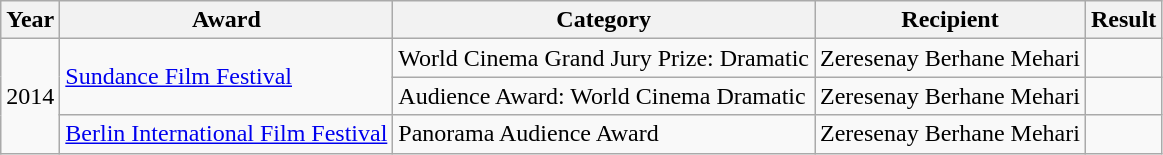<table class="wikitable sortable">
<tr>
<th>Year</th>
<th>Award</th>
<th>Category</th>
<th>Recipient</th>
<th>Result</th>
</tr>
<tr>
<td rowspan="3">2014</td>
<td rowspan="2"><a href='#'>Sundance Film Festival</a></td>
<td>World Cinema Grand Jury Prize: Dramatic</td>
<td>Zeresenay Berhane Mehari</td>
<td></td>
</tr>
<tr>
<td>Audience Award: World Cinema Dramatic</td>
<td>Zeresenay Berhane Mehari</td>
<td></td>
</tr>
<tr>
<td><a href='#'>Berlin International Film Festival</a></td>
<td>Panorama Audience Award</td>
<td>Zeresenay Berhane Mehari</td>
<td></td>
</tr>
</table>
